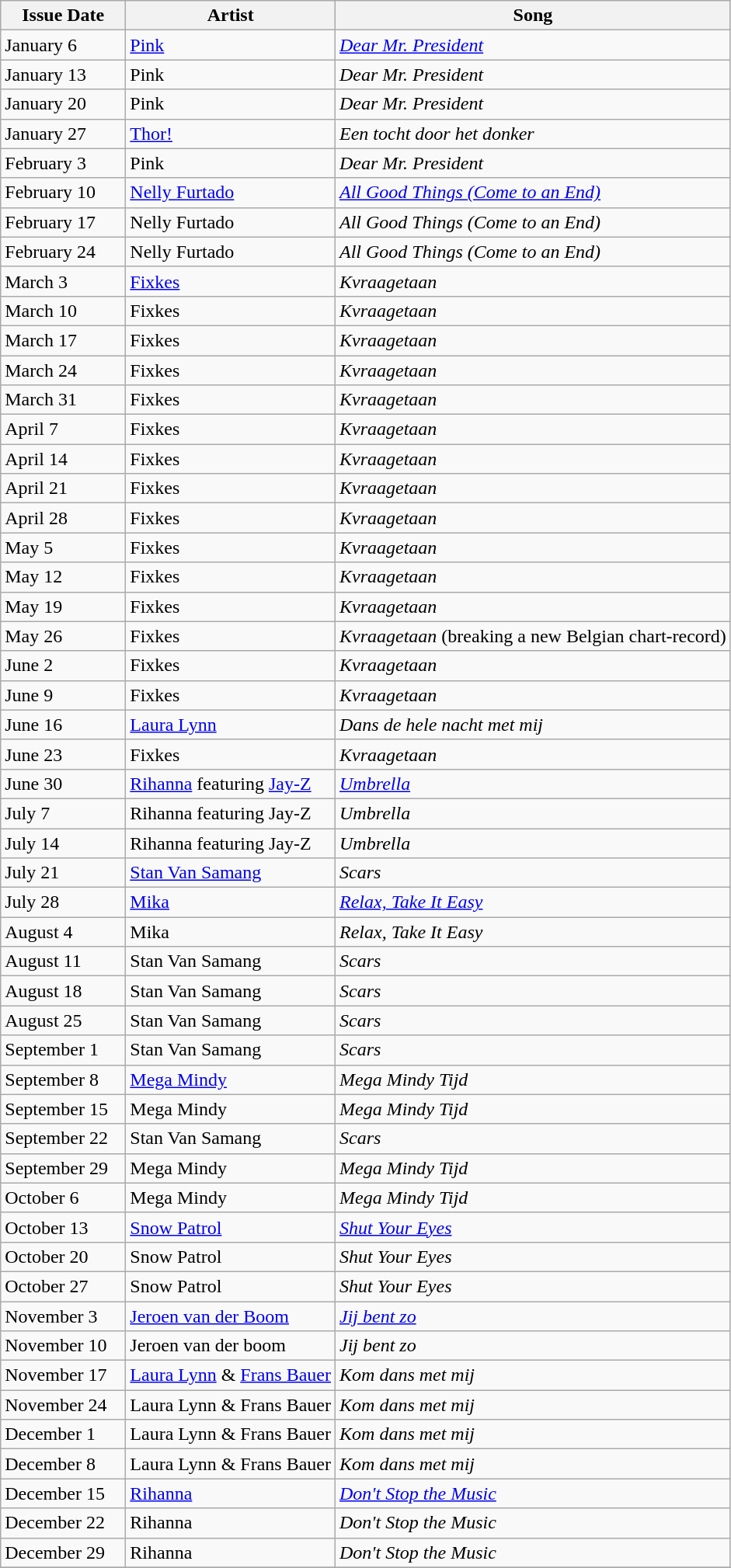<table class="wikitable">
<tr>
<th width="100px">Issue Date</th>
<th>Artist</th>
<th>Song</th>
</tr>
<tr>
<td>January 6</td>
<td><a href='#'>Pink</a></td>
<td><em><a href='#'>Dear Mr. President</a></em></td>
</tr>
<tr>
<td>January 13</td>
<td>Pink</td>
<td><em>Dear Mr. President</em></td>
</tr>
<tr>
<td>January 20</td>
<td>Pink</td>
<td><em>Dear Mr. President</em></td>
</tr>
<tr>
<td>January 27</td>
<td><a href='#'>Thor!</a></td>
<td><em>Een tocht door het donker</em></td>
</tr>
<tr>
<td>February 3</td>
<td>Pink</td>
<td><em>Dear Mr. President</em></td>
</tr>
<tr>
<td>February 10</td>
<td><a href='#'>Nelly Furtado</a></td>
<td><em><a href='#'>All Good Things (Come to an End)</a></em></td>
</tr>
<tr>
<td>February 17</td>
<td>Nelly Furtado</td>
<td><em>All Good Things (Come to an End)</em></td>
</tr>
<tr>
<td>February 24</td>
<td>Nelly Furtado</td>
<td><em>All Good Things (Come to an End)</em></td>
</tr>
<tr>
<td>March 3</td>
<td><a href='#'>Fixkes</a></td>
<td><em>Kvraagetaan</em></td>
</tr>
<tr>
<td>March 10</td>
<td>Fixkes</td>
<td><em>Kvraagetaan</em></td>
</tr>
<tr>
<td>March 17</td>
<td>Fixkes</td>
<td><em>Kvraagetaan</em></td>
</tr>
<tr>
<td>March 24</td>
<td>Fixkes</td>
<td><em>Kvraagetaan</em></td>
</tr>
<tr>
<td>March 31</td>
<td>Fixkes</td>
<td><em>Kvraagetaan</em></td>
</tr>
<tr>
<td>April 7</td>
<td>Fixkes</td>
<td><em>Kvraagetaan</em></td>
</tr>
<tr>
<td>April 14</td>
<td>Fixkes</td>
<td><em>Kvraagetaan</em></td>
</tr>
<tr>
<td>April 21</td>
<td>Fixkes</td>
<td><em>Kvraagetaan</em></td>
</tr>
<tr>
<td>April 28</td>
<td>Fixkes</td>
<td><em>Kvraagetaan</em></td>
</tr>
<tr>
<td>May 5</td>
<td>Fixkes</td>
<td><em>Kvraagetaan</em></td>
</tr>
<tr>
<td>May 12</td>
<td>Fixkes</td>
<td><em>Kvraagetaan</em></td>
</tr>
<tr>
<td>May 19</td>
<td>Fixkes</td>
<td><em>Kvraagetaan</em></td>
</tr>
<tr>
<td>May 26</td>
<td>Fixkes</td>
<td><em>Kvraagetaan</em> (breaking a new Belgian chart-record)</td>
</tr>
<tr>
<td>June 2</td>
<td>Fixkes</td>
<td><em>Kvraagetaan</em></td>
</tr>
<tr>
<td>June 9</td>
<td>Fixkes</td>
<td><em>Kvraagetaan</em></td>
</tr>
<tr>
<td>June 16</td>
<td><a href='#'>Laura Lynn</a></td>
<td><em>Dans de hele nacht met mij</em></td>
</tr>
<tr>
<td>June 23</td>
<td>Fixkes</td>
<td><em>Kvraagetaan</em></td>
</tr>
<tr>
<td>June 30</td>
<td><a href='#'>Rihanna</a> featuring <a href='#'>Jay-Z</a></td>
<td><em><a href='#'>Umbrella</a></em></td>
</tr>
<tr>
<td>July 7</td>
<td>Rihanna featuring Jay-Z</td>
<td><em>Umbrella</em></td>
</tr>
<tr>
<td>July 14</td>
<td>Rihanna featuring Jay-Z</td>
<td><em>Umbrella</em></td>
</tr>
<tr>
<td>July 21</td>
<td><a href='#'>Stan Van Samang</a></td>
<td><em>Scars</em></td>
</tr>
<tr>
<td>July 28</td>
<td><a href='#'>Mika</a></td>
<td><em><a href='#'>Relax, Take It Easy</a></em></td>
</tr>
<tr>
<td>August 4</td>
<td>Mika</td>
<td><em>Relax, Take It Easy</em></td>
</tr>
<tr>
<td>August 11</td>
<td>Stan Van Samang</td>
<td><em>Scars</em></td>
</tr>
<tr>
<td>August 18</td>
<td>Stan Van Samang</td>
<td><em>Scars</em></td>
</tr>
<tr>
<td>August 25</td>
<td>Stan Van Samang</td>
<td><em>Scars</em></td>
</tr>
<tr>
<td>September 1</td>
<td>Stan Van Samang</td>
<td><em>Scars</em></td>
</tr>
<tr>
<td>September 8</td>
<td><a href='#'>Mega Mindy</a></td>
<td><em>Mega Mindy Tijd</em></td>
</tr>
<tr>
<td>September 15</td>
<td>Mega Mindy</td>
<td><em>Mega Mindy Tijd</em></td>
</tr>
<tr>
<td>September 22</td>
<td>Stan Van Samang</td>
<td><em>Scars</em></td>
</tr>
<tr>
<td>September 29</td>
<td>Mega Mindy</td>
<td><em>Mega Mindy Tijd</em></td>
</tr>
<tr>
<td>October 6</td>
<td>Mega Mindy</td>
<td><em>Mega Mindy Tijd</em></td>
</tr>
<tr>
<td>October 13</td>
<td><a href='#'>Snow Patrol</a></td>
<td><em><a href='#'>Shut Your Eyes</a></em></td>
</tr>
<tr>
<td>October 20</td>
<td>Snow Patrol</td>
<td><em>Shut Your Eyes</em></td>
</tr>
<tr>
<td>October 27</td>
<td>Snow Patrol</td>
<td><em>Shut Your Eyes</em></td>
</tr>
<tr>
<td>November 3</td>
<td><a href='#'>Jeroen van der Boom</a></td>
<td><em><a href='#'>Jij bent zo</a></em></td>
</tr>
<tr>
<td>November 10</td>
<td>Jeroen van der boom</td>
<td><em>Jij bent zo</em></td>
</tr>
<tr>
<td>November 17</td>
<td><a href='#'>Laura Lynn</a> & <a href='#'>Frans Bauer</a></td>
<td><em>Kom dans met mij</em></td>
</tr>
<tr>
<td>November 24</td>
<td>Laura Lynn & Frans Bauer</td>
<td><em>Kom dans met mij</em></td>
</tr>
<tr>
<td>December 1</td>
<td>Laura Lynn & Frans Bauer</td>
<td><em>Kom dans met mij</em></td>
</tr>
<tr>
<td>December 8</td>
<td>Laura Lynn & Frans Bauer</td>
<td><em>Kom dans met mij</em></td>
</tr>
<tr>
<td>December 15</td>
<td><a href='#'>Rihanna</a></td>
<td><em><a href='#'>Don't Stop the Music</a></em></td>
</tr>
<tr>
<td>December 22</td>
<td>Rihanna</td>
<td><em>Don't Stop the Music</em></td>
</tr>
<tr>
<td>December 29</td>
<td>Rihanna</td>
<td><em>Don't Stop the Music</em></td>
</tr>
<tr>
</tr>
</table>
